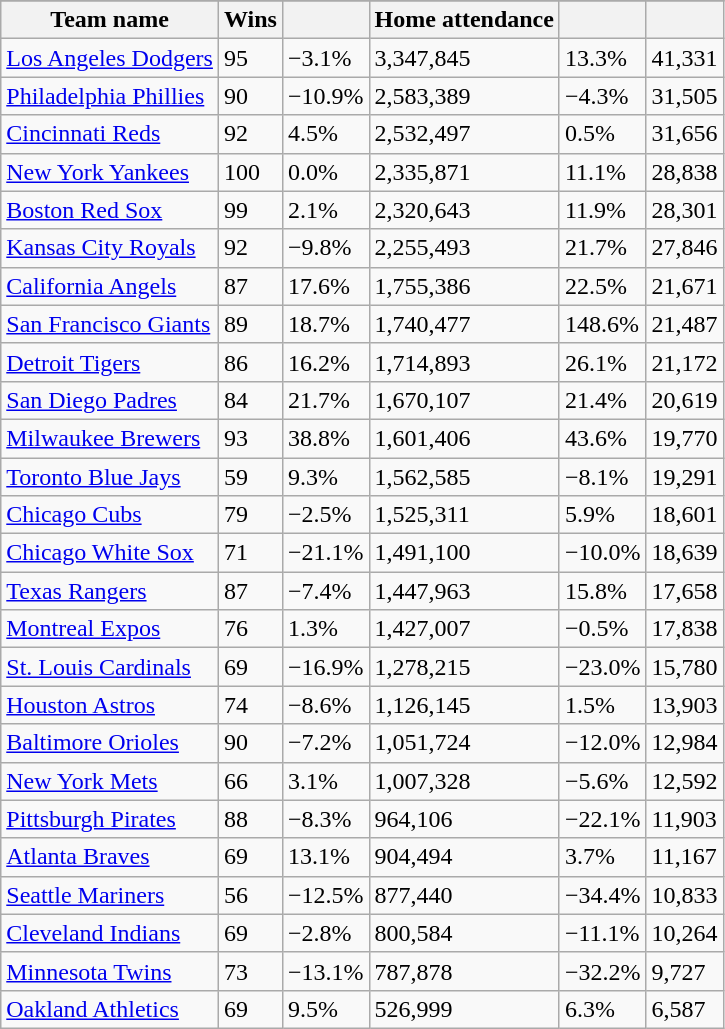<table class="wikitable sortable">
<tr style="text-align:center; font-size:larger;">
</tr>
<tr>
<th>Team name</th>
<th>Wins</th>
<th></th>
<th>Home attendance</th>
<th></th>
<th></th>
</tr>
<tr>
<td><a href='#'>Los Angeles Dodgers</a></td>
<td>95</td>
<td>−3.1%</td>
<td>3,347,845</td>
<td>13.3%</td>
<td>41,331</td>
</tr>
<tr>
<td><a href='#'>Philadelphia Phillies</a></td>
<td>90</td>
<td>−10.9%</td>
<td>2,583,389</td>
<td>−4.3%</td>
<td>31,505</td>
</tr>
<tr>
<td><a href='#'>Cincinnati Reds</a></td>
<td>92</td>
<td>4.5%</td>
<td>2,532,497</td>
<td>0.5%</td>
<td>31,656</td>
</tr>
<tr>
<td><a href='#'>New York Yankees</a></td>
<td>100</td>
<td>0.0%</td>
<td>2,335,871</td>
<td>11.1%</td>
<td>28,838</td>
</tr>
<tr>
<td><a href='#'>Boston Red Sox</a></td>
<td>99</td>
<td>2.1%</td>
<td>2,320,643</td>
<td>11.9%</td>
<td>28,301</td>
</tr>
<tr>
<td><a href='#'>Kansas City Royals</a></td>
<td>92</td>
<td>−9.8%</td>
<td>2,255,493</td>
<td>21.7%</td>
<td>27,846</td>
</tr>
<tr>
<td><a href='#'>California Angels</a></td>
<td>87</td>
<td>17.6%</td>
<td>1,755,386</td>
<td>22.5%</td>
<td>21,671</td>
</tr>
<tr>
<td><a href='#'>San Francisco Giants</a></td>
<td>89</td>
<td>18.7%</td>
<td>1,740,477</td>
<td>148.6%</td>
<td>21,487</td>
</tr>
<tr>
<td><a href='#'>Detroit Tigers</a></td>
<td>86</td>
<td>16.2%</td>
<td>1,714,893</td>
<td>26.1%</td>
<td>21,172</td>
</tr>
<tr>
<td><a href='#'>San Diego Padres</a></td>
<td>84</td>
<td>21.7%</td>
<td>1,670,107</td>
<td>21.4%</td>
<td>20,619</td>
</tr>
<tr>
<td><a href='#'>Milwaukee Brewers</a></td>
<td>93</td>
<td>38.8%</td>
<td>1,601,406</td>
<td>43.6%</td>
<td>19,770</td>
</tr>
<tr>
<td><a href='#'>Toronto Blue Jays</a></td>
<td>59</td>
<td>9.3%</td>
<td>1,562,585</td>
<td>−8.1%</td>
<td>19,291</td>
</tr>
<tr>
<td><a href='#'>Chicago Cubs</a></td>
<td>79</td>
<td>−2.5%</td>
<td>1,525,311</td>
<td>5.9%</td>
<td>18,601</td>
</tr>
<tr>
<td><a href='#'>Chicago White Sox</a></td>
<td>71</td>
<td>−21.1%</td>
<td>1,491,100</td>
<td>−10.0%</td>
<td>18,639</td>
</tr>
<tr>
<td><a href='#'>Texas Rangers</a></td>
<td>87</td>
<td>−7.4%</td>
<td>1,447,963</td>
<td>15.8%</td>
<td>17,658</td>
</tr>
<tr>
<td><a href='#'>Montreal Expos</a></td>
<td>76</td>
<td>1.3%</td>
<td>1,427,007</td>
<td>−0.5%</td>
<td>17,838</td>
</tr>
<tr>
<td><a href='#'>St. Louis Cardinals</a></td>
<td>69</td>
<td>−16.9%</td>
<td>1,278,215</td>
<td>−23.0%</td>
<td>15,780</td>
</tr>
<tr>
<td><a href='#'>Houston Astros</a></td>
<td>74</td>
<td>−8.6%</td>
<td>1,126,145</td>
<td>1.5%</td>
<td>13,903</td>
</tr>
<tr>
<td><a href='#'>Baltimore Orioles</a></td>
<td>90</td>
<td>−7.2%</td>
<td>1,051,724</td>
<td>−12.0%</td>
<td>12,984</td>
</tr>
<tr>
<td><a href='#'>New York Mets</a></td>
<td>66</td>
<td>3.1%</td>
<td>1,007,328</td>
<td>−5.6%</td>
<td>12,592</td>
</tr>
<tr>
<td><a href='#'>Pittsburgh Pirates</a></td>
<td>88</td>
<td>−8.3%</td>
<td>964,106</td>
<td>−22.1%</td>
<td>11,903</td>
</tr>
<tr>
<td><a href='#'>Atlanta Braves</a></td>
<td>69</td>
<td>13.1%</td>
<td>904,494</td>
<td>3.7%</td>
<td>11,167</td>
</tr>
<tr>
<td><a href='#'>Seattle Mariners</a></td>
<td>56</td>
<td>−12.5%</td>
<td>877,440</td>
<td>−34.4%</td>
<td>10,833</td>
</tr>
<tr>
<td><a href='#'>Cleveland Indians</a></td>
<td>69</td>
<td>−2.8%</td>
<td>800,584</td>
<td>−11.1%</td>
<td>10,264</td>
</tr>
<tr>
<td><a href='#'>Minnesota Twins</a></td>
<td>73</td>
<td>−13.1%</td>
<td>787,878</td>
<td>−32.2%</td>
<td>9,727</td>
</tr>
<tr>
<td><a href='#'>Oakland Athletics</a></td>
<td>69</td>
<td>9.5%</td>
<td>526,999</td>
<td>6.3%</td>
<td>6,587</td>
</tr>
</table>
